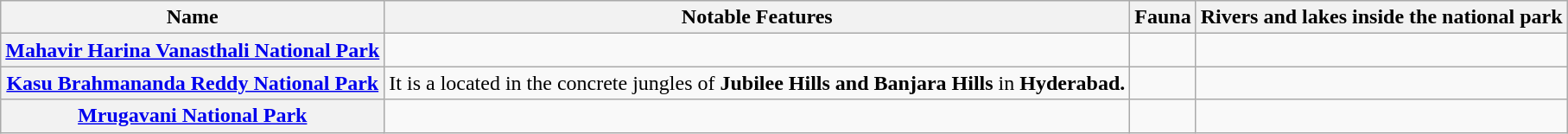<table class="wikitable sortable">
<tr>
<th>Name</th>
<th>Notable Features</th>
<th>Fauna</th>
<th>Rivers and lakes inside the national park</th>
</tr>
<tr>
<th><a href='#'>Mahavir Harina Vanasthali National Park</a></th>
<td></td>
<td></td>
<td></td>
</tr>
<tr>
<th><a href='#'>Kasu Brahmananda Reddy National Park</a></th>
<td>It is a located in the concrete jungles of <strong>Jubilee Hills and Banjara Hills</strong> in <strong>Hyderabad.</strong></td>
<td></td>
</tr>
<tr>
<th><a href='#'>Mrugavani National Park</a></th>
<td></td>
<td></td>
<td></td>
</tr>
</table>
